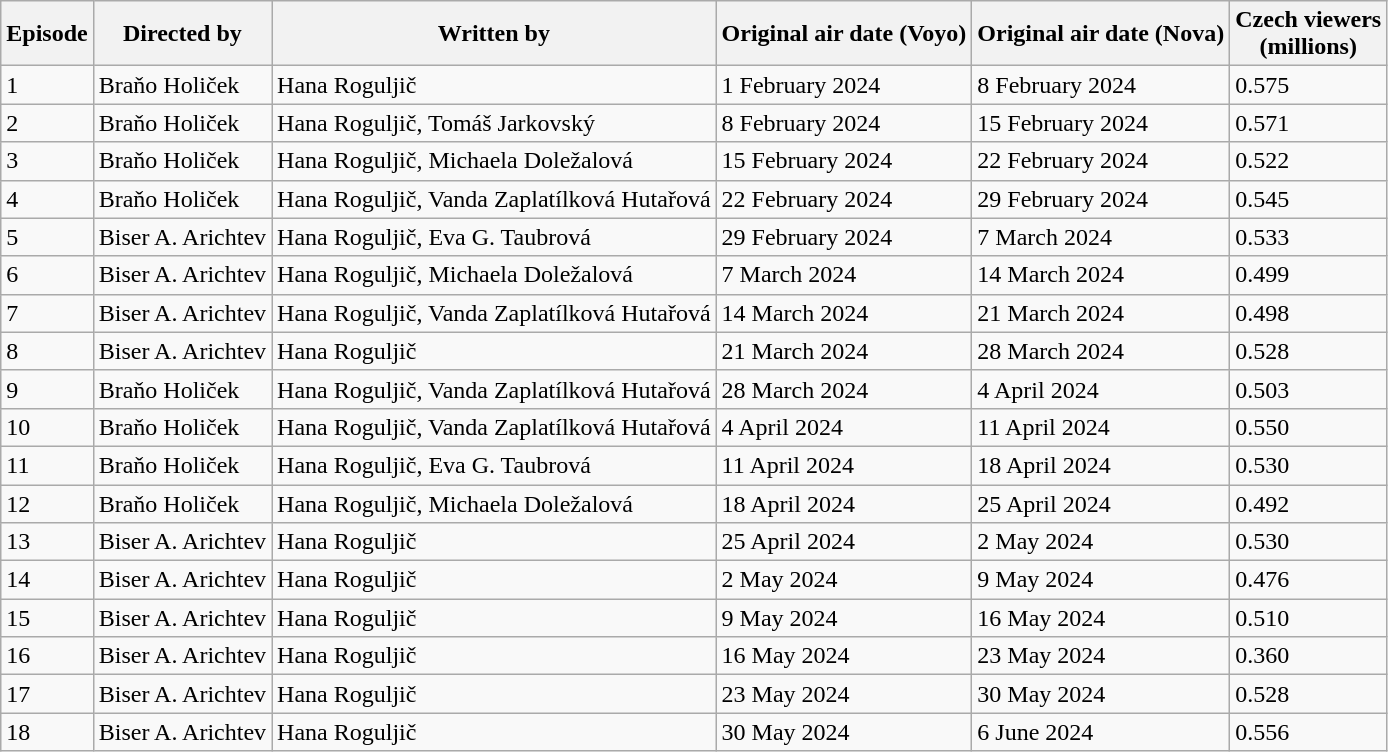<table class="wikitable">
<tr>
<th>Episode</th>
<th>Directed by</th>
<th>Written by</th>
<th>Original air date (Voyo)</th>
<th>Original air date (Nova)</th>
<th>Czech viewers<br>(millions)</th>
</tr>
<tr>
<td>1</td>
<td>Braňo Holiček</td>
<td>Hana Roguljič</td>
<td>1 February 2024</td>
<td>8 February 2024</td>
<td>0.575</td>
</tr>
<tr>
<td>2</td>
<td>Braňo Holiček</td>
<td>Hana Roguljič, Tomáš Jarkovský</td>
<td>8 February 2024</td>
<td>15 February 2024</td>
<td>0.571</td>
</tr>
<tr>
<td>3</td>
<td>Braňo Holiček</td>
<td>Hana Roguljič, Michaela Doležalová</td>
<td>15 February 2024</td>
<td>22 February 2024</td>
<td>0.522</td>
</tr>
<tr>
<td>4</td>
<td>Braňo Holiček</td>
<td>Hana Roguljič, Vanda Zaplatílková Hutařová</td>
<td>22 February 2024</td>
<td>29 February 2024</td>
<td>0.545</td>
</tr>
<tr>
<td>5</td>
<td>Biser A. Arichtev</td>
<td>Hana Roguljič, Eva G. Taubrová</td>
<td>29 February 2024</td>
<td>7 March 2024</td>
<td>0.533</td>
</tr>
<tr>
<td>6</td>
<td>Biser A. Arichtev</td>
<td>Hana Roguljič, Michaela Doležalová</td>
<td>7 March 2024</td>
<td>14 March 2024</td>
<td>0.499</td>
</tr>
<tr>
<td>7</td>
<td>Biser A. Arichtev</td>
<td>Hana Roguljič, Vanda Zaplatílková Hutařová</td>
<td>14 March 2024</td>
<td>21 March 2024</td>
<td>0.498</td>
</tr>
<tr>
<td>8</td>
<td>Biser A. Arichtev</td>
<td>Hana Roguljič</td>
<td>21 March 2024</td>
<td>28 March 2024</td>
<td>0.528</td>
</tr>
<tr>
<td>9</td>
<td>Braňo Holiček</td>
<td>Hana Roguljič, Vanda Zaplatílková Hutařová</td>
<td>28 March 2024</td>
<td>4 April 2024</td>
<td>0.503</td>
</tr>
<tr>
<td>10</td>
<td>Braňo Holiček</td>
<td>Hana Roguljič, Vanda Zaplatílková Hutařová</td>
<td>4 April 2024</td>
<td>11 April 2024</td>
<td>0.550</td>
</tr>
<tr>
<td>11</td>
<td>Braňo Holiček</td>
<td>Hana Roguljič, Eva G. Taubrová</td>
<td>11 April 2024</td>
<td>18 April 2024</td>
<td>0.530</td>
</tr>
<tr>
<td>12</td>
<td>Braňo Holiček</td>
<td>Hana Roguljič, Michaela Doležalová</td>
<td>18 April 2024</td>
<td>25 April 2024</td>
<td>0.492</td>
</tr>
<tr>
<td>13</td>
<td>Biser A. Arichtev</td>
<td>Hana Roguljič</td>
<td>25 April 2024</td>
<td>2 May 2024</td>
<td>0.530</td>
</tr>
<tr>
<td>14</td>
<td>Biser A. Arichtev</td>
<td>Hana Roguljič</td>
<td>2 May 2024</td>
<td>9 May 2024</td>
<td>0.476</td>
</tr>
<tr>
<td>15</td>
<td>Biser A. Arichtev</td>
<td>Hana Roguljič</td>
<td>9 May 2024</td>
<td>16 May 2024</td>
<td>0.510</td>
</tr>
<tr>
<td>16</td>
<td>Biser A. Arichtev</td>
<td>Hana Roguljič</td>
<td>16 May 2024</td>
<td>23 May 2024</td>
<td>0.360</td>
</tr>
<tr>
<td>17</td>
<td>Biser A. Arichtev</td>
<td>Hana Roguljič</td>
<td>23 May 2024</td>
<td>30 May 2024</td>
<td>0.528</td>
</tr>
<tr>
<td>18</td>
<td>Biser A. Arichtev</td>
<td>Hana Roguljič</td>
<td>30 May 2024</td>
<td>6 June 2024</td>
<td>0.556</td>
</tr>
</table>
